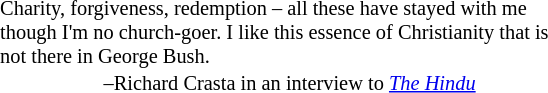<table class="toccolours" style="float:right; margin-left: 0em; margin-right: 1em; font-size: 85%; color:black; width:30em; max-width: 40%;" cellspacing="0">
<tr>
<td style="text-align: left; font-family:'Times New Roman',serif; font-weight:bold; padding:0px 5px; vertical-align: top; font-size: large; color: grey;"></td>
<td>Charity, forgiveness, redemption – all these have stayed with me though I'm no church-goer. I like this essence of Christianity that is not there in George Bush.</td>
<td style="text-align: left; font-family:'Times New Roman',serif; font-weight:bold; padding:0px 5px; vertical-align: bottom; font-size: large; color: grey"></td>
</tr>
<tr>
<td colspan=3 style="text-align:center;">–Richard Crasta in an interview to <em><a href='#'>The Hindu</a></em></td>
</tr>
</table>
